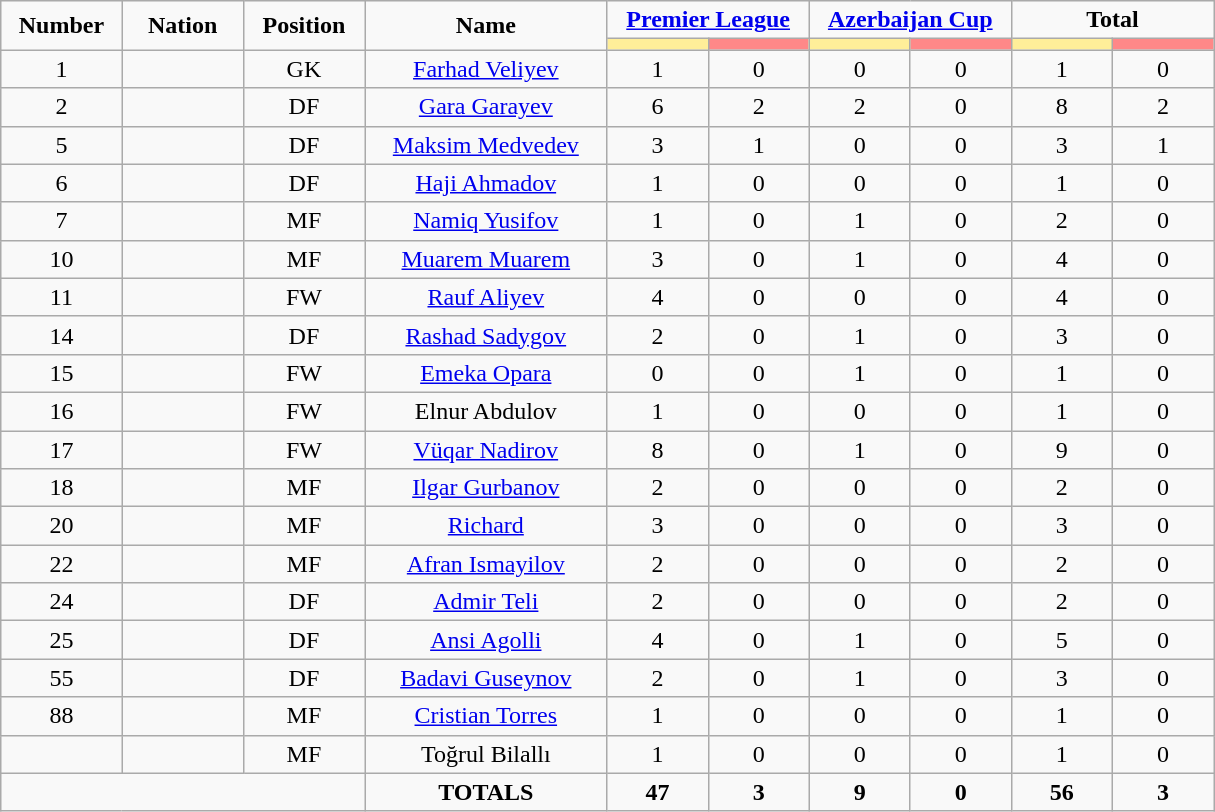<table class="wikitable" style="text-align:center;">
<tr>
<td rowspan="2"  style="width:10%; text-align:center;"><strong>Number</strong></td>
<td rowspan="2"  style="width:10%; text-align:center;"><strong>Nation</strong></td>
<td rowspan="2"  style="width:10%; text-align:center;"><strong>Position</strong></td>
<td rowspan="2"  style="width:20%; text-align:center;"><strong>Name</strong></td>
<td colspan="2" style="text-align:center;"><strong><a href='#'>Premier League</a></strong></td>
<td colspan="2" style="text-align:center;"><strong><a href='#'>Azerbaijan Cup</a></strong></td>
<td colspan="2" style="text-align:center;"><strong>Total</strong></td>
</tr>
<tr>
<th style="width:60px; background:#fe9;"></th>
<th style="width:60px; background:#ff8888;"></th>
<th style="width:60px; background:#fe9;"></th>
<th style="width:60px; background:#ff8888;"></th>
<th style="width:60px; background:#fe9;"></th>
<th style="width:60px; background:#ff8888;"></th>
</tr>
<tr>
<td>1</td>
<td></td>
<td>GK</td>
<td><a href='#'>Farhad Veliyev</a></td>
<td>1</td>
<td>0</td>
<td>0</td>
<td>0</td>
<td>1</td>
<td>0</td>
</tr>
<tr>
<td>2</td>
<td></td>
<td>DF</td>
<td><a href='#'>Gara Garayev</a></td>
<td>6</td>
<td>2</td>
<td>2</td>
<td>0</td>
<td>8</td>
<td>2</td>
</tr>
<tr>
<td>5</td>
<td></td>
<td>DF</td>
<td><a href='#'>Maksim Medvedev</a></td>
<td>3</td>
<td>1</td>
<td>0</td>
<td>0</td>
<td>3</td>
<td>1</td>
</tr>
<tr>
<td>6</td>
<td></td>
<td>DF</td>
<td><a href='#'>Haji Ahmadov</a></td>
<td>1</td>
<td>0</td>
<td>0</td>
<td>0</td>
<td>1</td>
<td>0</td>
</tr>
<tr>
<td>7</td>
<td></td>
<td>MF</td>
<td><a href='#'>Namiq Yusifov</a></td>
<td>1</td>
<td>0</td>
<td>1</td>
<td>0</td>
<td>2</td>
<td>0</td>
</tr>
<tr>
<td>10</td>
<td></td>
<td>MF</td>
<td><a href='#'>Muarem Muarem</a></td>
<td>3</td>
<td>0</td>
<td>1</td>
<td>0</td>
<td>4</td>
<td>0</td>
</tr>
<tr>
<td>11</td>
<td></td>
<td>FW</td>
<td><a href='#'>Rauf Aliyev</a></td>
<td>4</td>
<td>0</td>
<td>0</td>
<td>0</td>
<td>4</td>
<td>0</td>
</tr>
<tr>
<td>14</td>
<td></td>
<td>DF</td>
<td><a href='#'>Rashad Sadygov</a></td>
<td>2</td>
<td>0</td>
<td>1</td>
<td>0</td>
<td>3</td>
<td>0</td>
</tr>
<tr>
<td>15</td>
<td></td>
<td>FW</td>
<td><a href='#'>Emeka Opara</a></td>
<td>0</td>
<td>0</td>
<td>1</td>
<td>0</td>
<td>1</td>
<td>0</td>
</tr>
<tr>
<td>16</td>
<td></td>
<td>FW</td>
<td>Elnur Abdulov</td>
<td>1</td>
<td>0</td>
<td>0</td>
<td>0</td>
<td>1</td>
<td>0</td>
</tr>
<tr>
<td>17</td>
<td></td>
<td>FW</td>
<td><a href='#'>Vüqar Nadirov</a></td>
<td>8</td>
<td>0</td>
<td>1</td>
<td>0</td>
<td>9</td>
<td>0</td>
</tr>
<tr>
<td>18</td>
<td></td>
<td>MF</td>
<td><a href='#'>Ilgar Gurbanov</a></td>
<td>2</td>
<td>0</td>
<td>0</td>
<td>0</td>
<td>2</td>
<td>0</td>
</tr>
<tr>
<td>20</td>
<td></td>
<td>MF</td>
<td><a href='#'>Richard</a></td>
<td>3</td>
<td>0</td>
<td>0</td>
<td>0</td>
<td>3</td>
<td>0</td>
</tr>
<tr>
<td>22</td>
<td></td>
<td>MF</td>
<td><a href='#'>Afran Ismayilov</a></td>
<td>2</td>
<td>0</td>
<td>0</td>
<td>0</td>
<td>2</td>
<td>0</td>
</tr>
<tr>
<td>24</td>
<td></td>
<td>DF</td>
<td><a href='#'>Admir Teli</a></td>
<td>2</td>
<td>0</td>
<td>0</td>
<td>0</td>
<td>2</td>
<td>0</td>
</tr>
<tr>
<td>25</td>
<td></td>
<td>DF</td>
<td><a href='#'>Ansi Agolli</a></td>
<td>4</td>
<td>0</td>
<td>1</td>
<td>0</td>
<td>5</td>
<td>0</td>
</tr>
<tr>
<td>55</td>
<td></td>
<td>DF</td>
<td><a href='#'>Badavi Guseynov</a></td>
<td>2</td>
<td>0</td>
<td>1</td>
<td>0</td>
<td>3</td>
<td>0</td>
</tr>
<tr>
<td>88</td>
<td></td>
<td>MF</td>
<td><a href='#'>Cristian Torres</a></td>
<td>1</td>
<td>0</td>
<td>0</td>
<td>0</td>
<td>1</td>
<td>0</td>
</tr>
<tr>
<td></td>
<td></td>
<td>MF</td>
<td>Toğrul Bilallı</td>
<td>1</td>
<td>0</td>
<td>0</td>
<td>0</td>
<td>1</td>
<td>0</td>
</tr>
<tr>
<td colspan="3"></td>
<td><strong>TOTALS</strong></td>
<td><strong>47</strong></td>
<td><strong>3</strong></td>
<td><strong>9</strong></td>
<td><strong>0</strong></td>
<td><strong>56</strong></td>
<td><strong>3</strong></td>
</tr>
</table>
